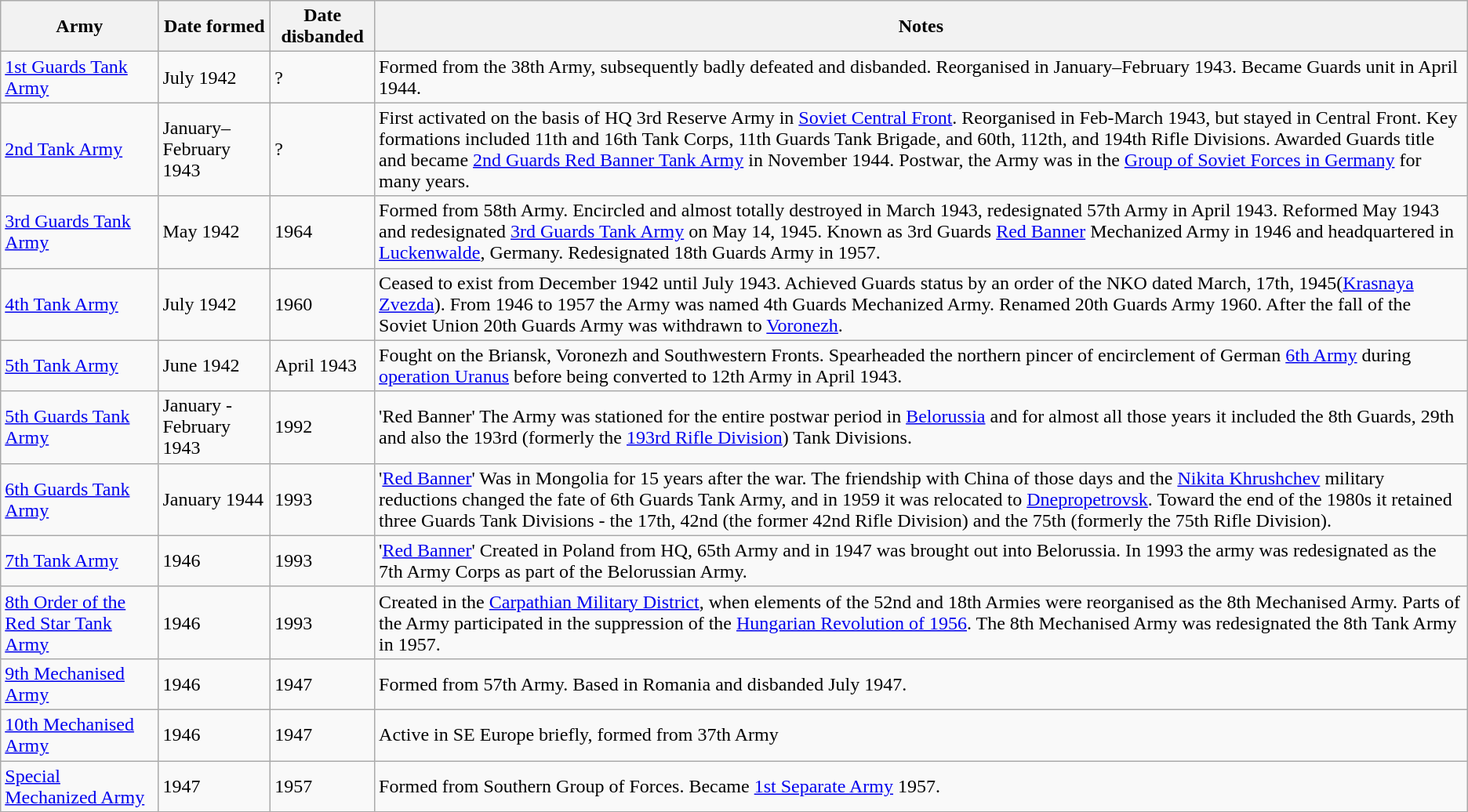<table class="wikitable sortable">
<tr>
<th>Army</th>
<th>Date formed</th>
<th>Date disbanded</th>
<th>Notes</th>
</tr>
<tr>
<td><a href='#'>1st Guards Tank Army</a></td>
<td>July 1942</td>
<td>?</td>
<td>Formed from the 38th Army, subsequently badly defeated and disbanded. Reorganised in January–February 1943.  Became Guards unit in April 1944.</td>
</tr>
<tr>
<td><a href='#'>2nd Tank Army</a></td>
<td>January–February 1943</td>
<td>?</td>
<td>First activated on the basis of HQ 3rd Reserve Army in <a href='#'>Soviet Central Front</a>. Reorganised in Feb-March 1943, but stayed in Central Front. Key formations included 11th and 16th Tank Corps, 11th Guards Tank Brigade, and 60th, 112th, and 194th Rifle Divisions. Awarded Guards title and became <a href='#'>2nd Guards Red Banner Tank Army</a> in November 1944. Postwar, the Army was in the <a href='#'>Group of Soviet Forces in Germany</a> for many years.</td>
</tr>
<tr>
<td><a href='#'>3rd Guards Tank Army</a></td>
<td>May 1942</td>
<td>1964</td>
<td>Formed from 58th Army. Encircled and almost totally destroyed in March 1943, redesignated 57th Army in April 1943. Reformed May 1943 and redesignated <a href='#'>3rd Guards Tank Army</a> on May 14, 1945.  Known as 3rd Guards <a href='#'>Red Banner</a> Mechanized Army in 1946 and headquartered in <a href='#'>Luckenwalde</a>, Germany. Redesignated 18th Guards Army in 1957.</td>
</tr>
<tr>
<td><a href='#'>4th Tank Army</a></td>
<td>July 1942</td>
<td>1960</td>
<td>Ceased to exist from December 1942 until July 1943. Achieved Guards status by an order of the NKO dated March, 17th, 1945(<a href='#'>Krasnaya Zvezda</a>). From 1946 to 1957 the Army was named 4th Guards Mechanized Army. Renamed 20th Guards Army 1960. After the fall of the Soviet Union 20th Guards Army was withdrawn to <a href='#'>Voronezh</a>.</td>
</tr>
<tr>
<td><a href='#'>5th Tank Army</a></td>
<td>June 1942</td>
<td>April 1943</td>
<td>Fought on the Briansk, Voronezh and Southwestern Fronts. Spearheaded the northern pincer of encirclement of German <a href='#'>6th Army</a> during <a href='#'>operation Uranus</a> before being converted to 12th Army in April 1943.</td>
</tr>
<tr>
<td><a href='#'>5th Guards Tank Army</a></td>
<td>January - February 1943</td>
<td>1992</td>
<td>'Red Banner' The Army was stationed for the entire postwar period in <a href='#'>Belorussia</a> and for almost all those years it included the 8th Guards, 29th and also the 193rd (formerly the <a href='#'>193rd Rifle Division</a>) Tank Divisions.</td>
</tr>
<tr>
<td><a href='#'>6th Guards Tank Army</a></td>
<td>January 1944</td>
<td>1993</td>
<td>'<a href='#'>Red Banner</a>' Was in Mongolia for 15 years after the war. The friendship with China of those days and the <a href='#'>Nikita Khrushchev</a> military reductions changed the fate of 6th Guards Tank Army, and in 1959 it was relocated to <a href='#'>Dnepropetrovsk</a>. Toward the end of the 1980s it retained three Guards Tank Divisions - the 17th, 42nd (the former 42nd Rifle Division) and the 75th (formerly the 75th Rifle Division).</td>
</tr>
<tr>
<td><a href='#'>7th Tank Army</a></td>
<td>1946</td>
<td>1993</td>
<td>'<a href='#'>Red Banner</a>' Created in Poland from HQ, 65th Army and in 1947 was brought out into Belorussia. In 1993 the army was redesignated as the 7th Army Corps as part of the Belorussian Army.</td>
</tr>
<tr>
<td><a href='#'>8th Order of the Red Star Tank Army</a></td>
<td>1946</td>
<td>1993</td>
<td>Created in the <a href='#'>Carpathian Military District</a>, when elements of the 52nd and 18th Armies were reorganised as the 8th Mechanised Army. Parts of the Army participated in the suppression of the <a href='#'>Hungarian Revolution of 1956</a>. The 8th Mechanised Army was redesignated the 8th Tank Army in 1957.</td>
</tr>
<tr>
<td><a href='#'>9th Mechanised Army</a></td>
<td>1946</td>
<td>1947</td>
<td>Formed from 57th Army. Based in Romania and disbanded July 1947. </td>
</tr>
<tr>
<td><a href='#'>10th Mechanised Army</a></td>
<td>1946</td>
<td>1947</td>
<td>Active in SE Europe briefly, formed from 37th Army</td>
</tr>
<tr>
<td><a href='#'>Special Mechanized Army</a></td>
<td>1947</td>
<td>1957</td>
<td>Formed from Southern Group of Forces. Became <a href='#'>1st Separate Army</a> 1957.</td>
</tr>
<tr>
</tr>
</table>
